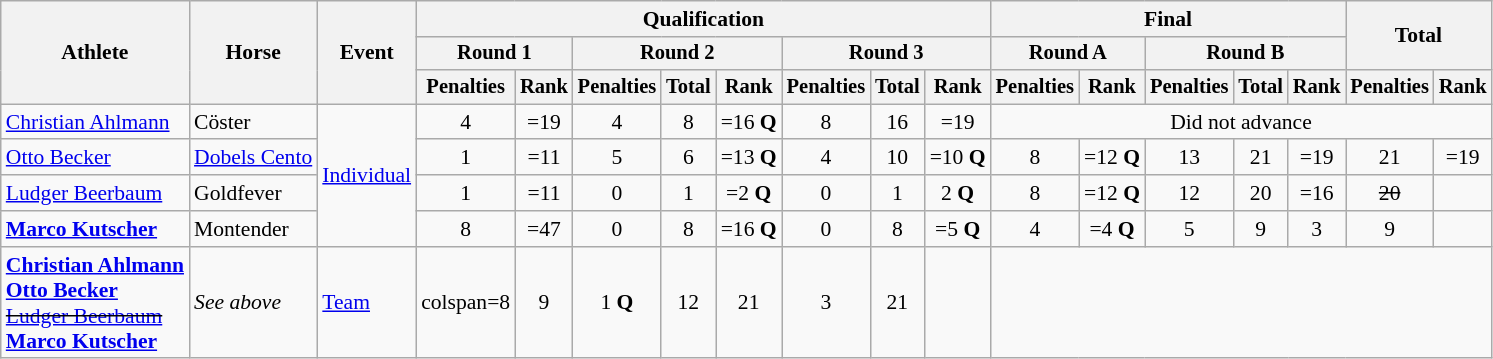<table class="wikitable" style="font-size:90%">
<tr>
<th rowspan="3">Athlete</th>
<th rowspan="3">Horse</th>
<th rowspan="3">Event</th>
<th colspan="8">Qualification</th>
<th colspan="5">Final</th>
<th rowspan=2 colspan="2">Total</th>
</tr>
<tr style="font-size:95%">
<th colspan="2">Round 1</th>
<th colspan="3">Round 2</th>
<th colspan="3">Round 3</th>
<th colspan="2">Round A</th>
<th colspan="3">Round B</th>
</tr>
<tr style="font-size:95%">
<th>Penalties</th>
<th>Rank</th>
<th>Penalties</th>
<th>Total</th>
<th>Rank</th>
<th>Penalties</th>
<th>Total</th>
<th>Rank</th>
<th>Penalties</th>
<th>Rank</th>
<th>Penalties</th>
<th>Total</th>
<th>Rank</th>
<th>Penalties</th>
<th>Rank</th>
</tr>
<tr align=center>
<td align=left><a href='#'>Christian Ahlmann</a></td>
<td align=left>Cöster</td>
<td align=left rowspan=4><a href='#'>Individual</a></td>
<td>4</td>
<td>=19</td>
<td>4</td>
<td>8</td>
<td>=16 <strong>Q</strong></td>
<td>8</td>
<td>16</td>
<td>=19</td>
<td colspan=7>Did not advance</td>
</tr>
<tr align=center>
<td align=left><a href='#'>Otto Becker</a></td>
<td align=left><a href='#'>Dobels Cento</a></td>
<td>1</td>
<td>=11</td>
<td>5</td>
<td>6</td>
<td>=13 <strong>Q</strong></td>
<td>4</td>
<td>10</td>
<td>=10 <strong>Q</strong></td>
<td>8</td>
<td>=12 <strong>Q</strong></td>
<td>13</td>
<td>21</td>
<td>=19</td>
<td>21</td>
<td>=19</td>
</tr>
<tr align=center>
<td align=left><a href='#'>Ludger Beerbaum</a></td>
<td align=left>Goldfever</td>
<td>1</td>
<td>=11</td>
<td>0</td>
<td>1</td>
<td>=2 <strong>Q</strong></td>
<td>0</td>
<td>1</td>
<td>2 <strong>Q</strong></td>
<td>8</td>
<td>=12 <strong>Q</strong></td>
<td>12</td>
<td>20</td>
<td>=16</td>
<td><s>20</s></td>
<td></td>
</tr>
<tr align=center>
<td align=left><strong><a href='#'>Marco Kutscher</a></strong></td>
<td align=left>Montender</td>
<td>8</td>
<td>=47</td>
<td>0</td>
<td>8</td>
<td>=16 <strong>Q</strong></td>
<td>0</td>
<td>8</td>
<td>=5 <strong>Q</strong></td>
<td>4</td>
<td>=4 <strong>Q</strong></td>
<td>5</td>
<td>9</td>
<td>3</td>
<td>9</td>
<td></td>
</tr>
<tr align=center>
<td align=left><strong><a href='#'>Christian Ahlmann</a><br><a href='#'>Otto Becker</a></strong><br><s><a href='#'>Ludger Beerbaum</a></s><br><strong><a href='#'>Marco Kutscher</a></strong></td>
<td align=left><em>See above</em></td>
<td align=left><a href='#'>Team</a></td>
<td>colspan=8 </td>
<td>9</td>
<td>1 <strong>Q</strong></td>
<td>12</td>
<td>21</td>
<td>3</td>
<td>21</td>
<td></td>
</tr>
</table>
